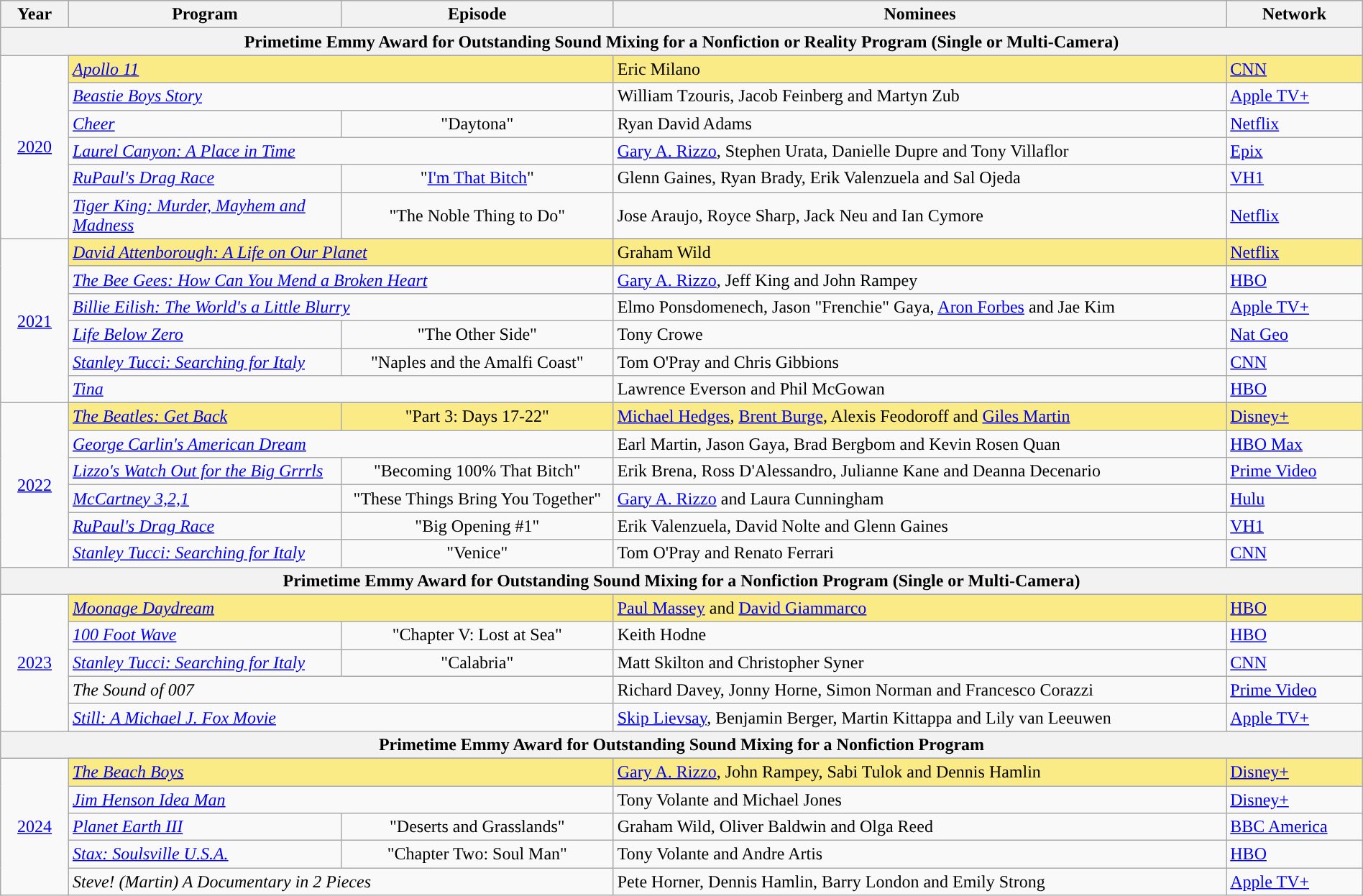<table class="wikitable" style="width:100%">
<tr style="background:#bebebe;">
<th width="5%">Year</th>
<th width="20%">Program</th>
<th width="20%">Episode</th>
<th width="45%">Nominees</th>
<th width="10%">Network</th>
</tr>
<tr>
<th colspan="5">Primetime Emmy Award for Outstanding Sound Mixing for a Nonfiction or Reality Program (Single or Multi-Camera)</th>
</tr>
<tr>
<td rowspan=7 style="text-align:center;"><a href='#'>2020</a><br></td>
</tr>
<tr style="background:#FAEB86;">
<td colspan=2><em><a href='#'>Apollo 11</a></em></td>
<td>Eric Milano</td>
<td><a href='#'>CNN</a></td>
</tr>
<tr>
<td colspan=2><em><a href='#'>Beastie Boys Story</a></em></td>
<td>William Tzouris, Jacob Feinberg and Martyn Zub</td>
<td><a href='#'>Apple TV+</a></td>
</tr>
<tr>
<td><em><a href='#'>Cheer</a></em></td>
<td align=center>"Daytona"</td>
<td>Ryan David Adams</td>
<td><a href='#'>Netflix</a></td>
</tr>
<tr>
<td colspan=2><em><a href='#'>Laurel Canyon: A Place in Time</a></em></td>
<td><a href='#'>Gary A. Rizzo</a>, Stephen Urata, Danielle Dupre and Tony Villaflor</td>
<td><a href='#'>Epix</a></td>
</tr>
<tr>
<td><em><a href='#'>RuPaul's Drag Race</a></em></td>
<td align=center>"<a href='#'>I'm That Bitch</a>"</td>
<td>Glenn Gaines, Ryan Brady, Erik Valenzuela and Sal Ojeda</td>
<td><a href='#'>VH1</a></td>
</tr>
<tr>
<td><em><a href='#'>Tiger King: Murder, Mayhem and Madness</a></em></td>
<td align=center>"The Noble Thing to Do"</td>
<td>Jose Araujo, Royce Sharp, Jack Neu and Ian Cymore</td>
<td><a href='#'>Netflix</a></td>
</tr>
<tr>
<td rowspan=7 style="text-align:center;"><a href='#'>2021</a><br></td>
</tr>
<tr style="background:#FAEB86;">
<td colspan=2><em><a href='#'>David Attenborough: A Life on Our Planet</a></em></td>
<td>Graham Wild</td>
<td><a href='#'>Netflix</a></td>
</tr>
<tr>
<td colspan=2><em><a href='#'>The Bee Gees: How Can You Mend a Broken Heart</a></em></td>
<td><a href='#'>Gary A. Rizzo</a>, Jeff King and John Rampey</td>
<td><a href='#'>HBO</a></td>
</tr>
<tr>
<td colspan=2><em><a href='#'>Billie Eilish: The World's a Little Blurry</a></em></td>
<td>Elmo Ponsdomenech, Jason "Frenchie" Gaya, <a href='#'>Aron Forbes</a> and Jae Kim</td>
<td><a href='#'>Apple TV+</a></td>
</tr>
<tr>
<td><em><a href='#'>Life Below Zero</a></em></td>
<td align=center>"The Other Side"</td>
<td>Tony Crowe</td>
<td><a href='#'>Nat Geo</a></td>
</tr>
<tr>
<td><em><a href='#'>Stanley Tucci: Searching for Italy</a></em></td>
<td align=center>"Naples and the Amalfi Coast"</td>
<td>Tom O'Pray and Chris Gibbions</td>
<td><a href='#'>CNN</a></td>
</tr>
<tr>
<td colspan=2><em><a href='#'>Tina</a></em></td>
<td>Lawrence Everson and Phil McGowan</td>
<td><a href='#'>HBO</a></td>
</tr>
<tr>
<td rowspan=7 style="text-align:center;"><a href='#'>2022</a><br></td>
</tr>
<tr style="background:#FAEB86;">
<td><em><a href='#'>The Beatles: Get Back</a></em></td>
<td align=center>"Part 3: Days 17-22"</td>
<td><a href='#'>Michael Hedges</a>, <a href='#'>Brent Burge</a>, Alexis Feodoroff and <a href='#'>Giles Martin</a></td>
<td><a href='#'>Disney+</a></td>
</tr>
<tr>
<td colspan=2><em><a href='#'>George Carlin's American Dream</a></em></td>
<td>Earl Martin, Jason Gaya, Brad Bergbom and Kevin Rosen Quan</td>
<td><a href='#'>HBO Max</a></td>
</tr>
<tr>
<td><em><a href='#'>Lizzo's Watch Out for the Big Grrrls</a></em></td>
<td align=center>"Becoming 100% That Bitch"</td>
<td>Erik Brena, Ross D'Alessandro, Julianne Kane and Deanna Decenario</td>
<td><a href='#'>Prime Video</a></td>
</tr>
<tr>
<td><em><a href='#'>McCartney 3,2,1</a></em></td>
<td align=center>"These Things Bring You Together"</td>
<td><a href='#'>Gary A. Rizzo</a> and Laura Cunningham</td>
<td><a href='#'>Hulu</a></td>
</tr>
<tr>
<td><em><a href='#'>RuPaul's Drag Race</a></em></td>
<td align=center>"Big Opening #1"</td>
<td>Erik Valenzuela, David Nolte and Glenn Gaines</td>
<td><a href='#'>VH1</a></td>
</tr>
<tr>
<td><em><a href='#'>Stanley Tucci: Searching for Italy</a></em></td>
<td align=center>"Venice"</td>
<td>Tom O'Pray and Renato Ferrari</td>
<td><a href='#'>CNN</a></td>
</tr>
<tr>
<th colspan="5">Primetime Emmy Award for Outstanding Sound Mixing for a Nonfiction Program (Single or Multi-Camera)</th>
</tr>
<tr>
<td rowspan=6 style="text-align:center;"><a href='#'>2023</a><br></td>
</tr>
<tr style="background:#FAEB86;">
<td colspan="2"><em><a href='#'>Moonage Daydream</a></em></td>
<td><a href='#'>Paul Massey</a> and <a href='#'>David Giammarco</a></td>
<td><a href='#'>HBO</a></td>
</tr>
<tr>
<td><em><a href='#'>100 Foot Wave</a></em></td>
<td align=center>"Chapter V: Lost at Sea"</td>
<td>Keith Hodne</td>
<td><a href='#'>HBO</a></td>
</tr>
<tr>
<td><em><a href='#'>Stanley Tucci: Searching for Italy</a></em></td>
<td align=center>"Calabria"</td>
<td>Matt Skilton and Christopher Syner</td>
<td><a href='#'>CNN</a></td>
</tr>
<tr>
<td colspan="2"><em>The Sound of 007</em></td>
<td>Richard Davey, Jonny Horne, Simon Norman and Francesco Corazzi</td>
<td><a href='#'>Prime Video</a></td>
</tr>
<tr>
<td colspan="2"><em><a href='#'>Still: A Michael J. Fox Movie</a></em></td>
<td><a href='#'>Skip Lievsay</a>, Benjamin Berger, Martin Kittappa and Lily van Leeuwen</td>
<td><a href='#'>Apple TV+</a></td>
</tr>
<tr>
<th colspan="5">Primetime Emmy Award for Outstanding Sound Mixing for a Nonfiction Program</th>
</tr>
<tr>
<td rowspan=6 style="text-align:center;"><a href='#'>2024</a><br></td>
</tr>
<tr style="background:#FAEB86;">
<td colspan="2"><em><a href='#'>The Beach Boys</a></em></td>
<td><a href='#'>Gary A. Rizzo</a>, John Rampey, Sabi Tulok and Dennis Hamlin</td>
<td><a href='#'>Disney+</a></td>
</tr>
<tr>
<td colspan="2"><em><a href='#'>Jim Henson Idea Man</a></em></td>
<td>Tony Volante and Michael Jones</td>
<td><a href='#'>Disney+</a></td>
</tr>
<tr>
<td><em><a href='#'>Planet Earth III</a></em></td>
<td align=center>"Deserts and Grasslands"</td>
<td>Graham Wild, Oliver Baldwin and Olga Reed</td>
<td><a href='#'>BBC America</a></td>
</tr>
<tr>
<td><em><a href='#'>Stax: Soulsville U.S.A.</a></em></td>
<td align=center>"Chapter Two: Soul Man"</td>
<td>Tony Volante and Andre Artis</td>
<td><a href='#'>HBO</a></td>
</tr>
<tr>
<td colspan="2"><em>Steve! (Martin) A Documentary in 2 Pieces</em></td>
<td>Pete Horner, Dennis Hamlin, Barry London and Emily Strong</td>
<td><a href='#'>Apple TV+</a></td>
</tr>
</table>
